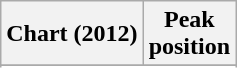<table class="wikitable sortable plainrowheaders" style="text-align:center">
<tr>
<th scope="col">Chart (2012)</th>
<th scope="col">Peak<br> position</th>
</tr>
<tr>
</tr>
<tr>
</tr>
<tr>
</tr>
</table>
